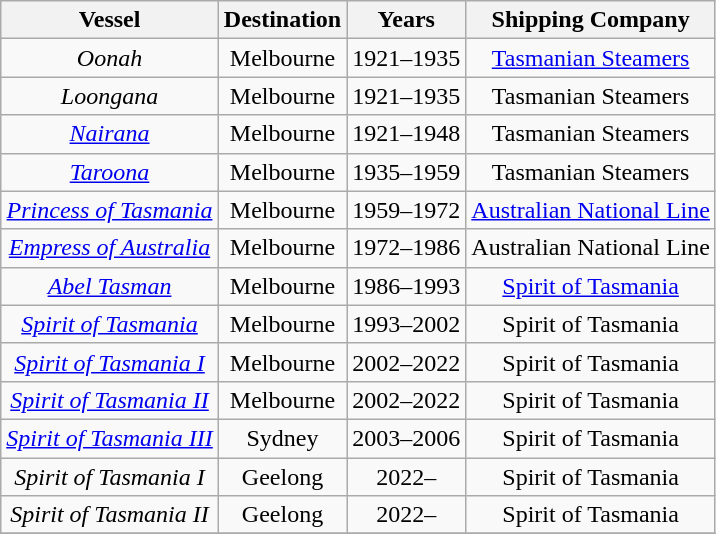<table class="wikitable" style='text-align: center;'>
<tr>
<th>Vessel</th>
<th>Destination</th>
<th>Years</th>
<th>Shipping Company</th>
</tr>
<tr>
<td><em>Oonah</em></td>
<td>Melbourne</td>
<td>1921–1935</td>
<td><a href='#'>Tasmanian Steamers</a></td>
</tr>
<tr>
<td><em>Loongana</em></td>
<td>Melbourne</td>
<td>1921–1935</td>
<td>Tasmanian Steamers</td>
</tr>
<tr>
<td><em><a href='#'>Nairana</a></em></td>
<td>Melbourne</td>
<td>1921–1948</td>
<td>Tasmanian Steamers</td>
</tr>
<tr>
<td><em><a href='#'>Taroona</a></em></td>
<td>Melbourne</td>
<td>1935–1959</td>
<td>Tasmanian Steamers</td>
</tr>
<tr>
<td><em><a href='#'>Princess of Tasmania</a></em></td>
<td>Melbourne</td>
<td>1959–1972</td>
<td><a href='#'>Australian National Line</a></td>
</tr>
<tr>
<td><em><a href='#'>Empress of Australia</a></em></td>
<td>Melbourne</td>
<td>1972–1986</td>
<td>Australian National Line</td>
</tr>
<tr>
<td><em><a href='#'>Abel Tasman</a></em></td>
<td>Melbourne</td>
<td>1986–1993</td>
<td><a href='#'>Spirit of Tasmania</a></td>
</tr>
<tr>
<td><em><a href='#'>Spirit of Tasmania</a></em></td>
<td>Melbourne</td>
<td>1993–2002</td>
<td>Spirit of Tasmania</td>
</tr>
<tr>
<td><em><a href='#'>Spirit of Tasmania I</a></em></td>
<td>Melbourne</td>
<td>2002–2022</td>
<td>Spirit of Tasmania</td>
</tr>
<tr>
<td><em><a href='#'>Spirit of Tasmania II</a></em></td>
<td>Melbourne</td>
<td>2002–2022</td>
<td>Spirit of Tasmania</td>
</tr>
<tr>
<td><em><a href='#'>Spirit of Tasmania III</a></em></td>
<td>Sydney</td>
<td>2003–2006</td>
<td>Spirit of Tasmania</td>
</tr>
<tr>
<td><em>Spirit of Tasmania I</em></td>
<td>Geelong</td>
<td>2022–</td>
<td>Spirit of Tasmania</td>
</tr>
<tr>
<td><em>Spirit of Tasmania II</em></td>
<td>Geelong</td>
<td>2022–</td>
<td>Spirit of Tasmania</td>
</tr>
<tr>
</tr>
</table>
